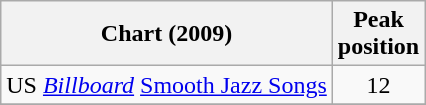<table class="wikitable sortable">
<tr>
<th align="left">Chart (2009)</th>
<th align="left">Peak<br>position</th>
</tr>
<tr>
<td align="left">US <em><a href='#'>Billboard</a></em> <a href='#'>Smooth Jazz Songs</a></td>
<td align="center">12</td>
</tr>
<tr>
</tr>
</table>
